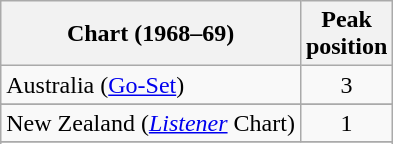<table class="wikitable sortable">
<tr>
<th>Chart (1968–69)</th>
<th>Peak<br>position</th>
</tr>
<tr>
<td>Australia (<a href='#'>Go-Set</a>)</td>
<td style="text-align:center;">3</td>
</tr>
<tr>
</tr>
<tr>
</tr>
<tr>
</tr>
<tr>
<td>New Zealand (<em><a href='#'>Listener</a></em> Chart)</td>
<td style="text-align:center;">1</td>
</tr>
<tr>
</tr>
<tr>
</tr>
<tr>
</tr>
</table>
